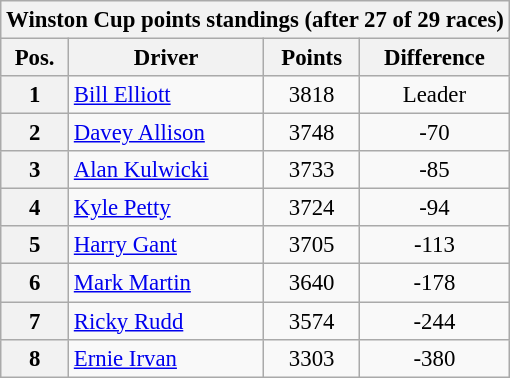<table class="wikitable" style="font-size:95%;">
<tr>
<th colspan=9><strong>Winston Cup points standings (after 27 of 29 races)</strong></th>
</tr>
<tr>
<th>Pos.</th>
<th>Driver</th>
<th>Points</th>
<th>Difference</th>
</tr>
<tr>
<th>1</th>
<td><a href='#'>Bill Elliott</a></td>
<td align=center>3818</td>
<td align=center>Leader</td>
</tr>
<tr>
<th>2</th>
<td><a href='#'>Davey Allison</a></td>
<td align=center>3748</td>
<td align=center>-70</td>
</tr>
<tr>
<th>3</th>
<td><a href='#'>Alan Kulwicki</a></td>
<td align=center>3733</td>
<td align=center>-85</td>
</tr>
<tr>
<th>4</th>
<td><a href='#'>Kyle Petty</a></td>
<td align=center>3724</td>
<td align=center>-94</td>
</tr>
<tr>
<th>5</th>
<td><a href='#'>Harry Gant</a></td>
<td align=center>3705</td>
<td align=center>-113</td>
</tr>
<tr>
<th>6</th>
<td><a href='#'>Mark Martin</a></td>
<td align=center>3640</td>
<td align=center>-178</td>
</tr>
<tr>
<th>7</th>
<td><a href='#'>Ricky Rudd</a></td>
<td align=center>3574</td>
<td align=center>-244</td>
</tr>
<tr>
<th>8</th>
<td><a href='#'>Ernie Irvan</a></td>
<td align=center>3303</td>
<td align=center>-380</td>
</tr>
</table>
